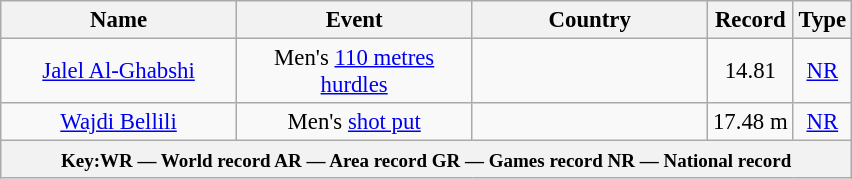<table class="wikitable" style="text-align: center; font-size:95%">
<tr>
<th width="150">Name</th>
<th width="150">Event</th>
<th width="150">Country</th>
<th width="50">Record</th>
<th width="25">Type</th>
</tr>
<tr>
<td><a href='#'>Jalel Al-Ghabshi</a></td>
<td>Men's <a href='#'>110 metres hurdles</a></td>
<td></td>
<td>14.81</td>
<td><a href='#'>NR</a></td>
</tr>
<tr>
<td><a href='#'>Wajdi Bellili</a></td>
<td>Men's <a href='#'>shot put</a></td>
<td></td>
<td>17.48 m</td>
<td><a href='#'>NR</a></td>
</tr>
<tr>
<th colspan=5><small>Key:WR — World record  AR — Area record  GR — Games record  NR — National record</small></th>
</tr>
</table>
